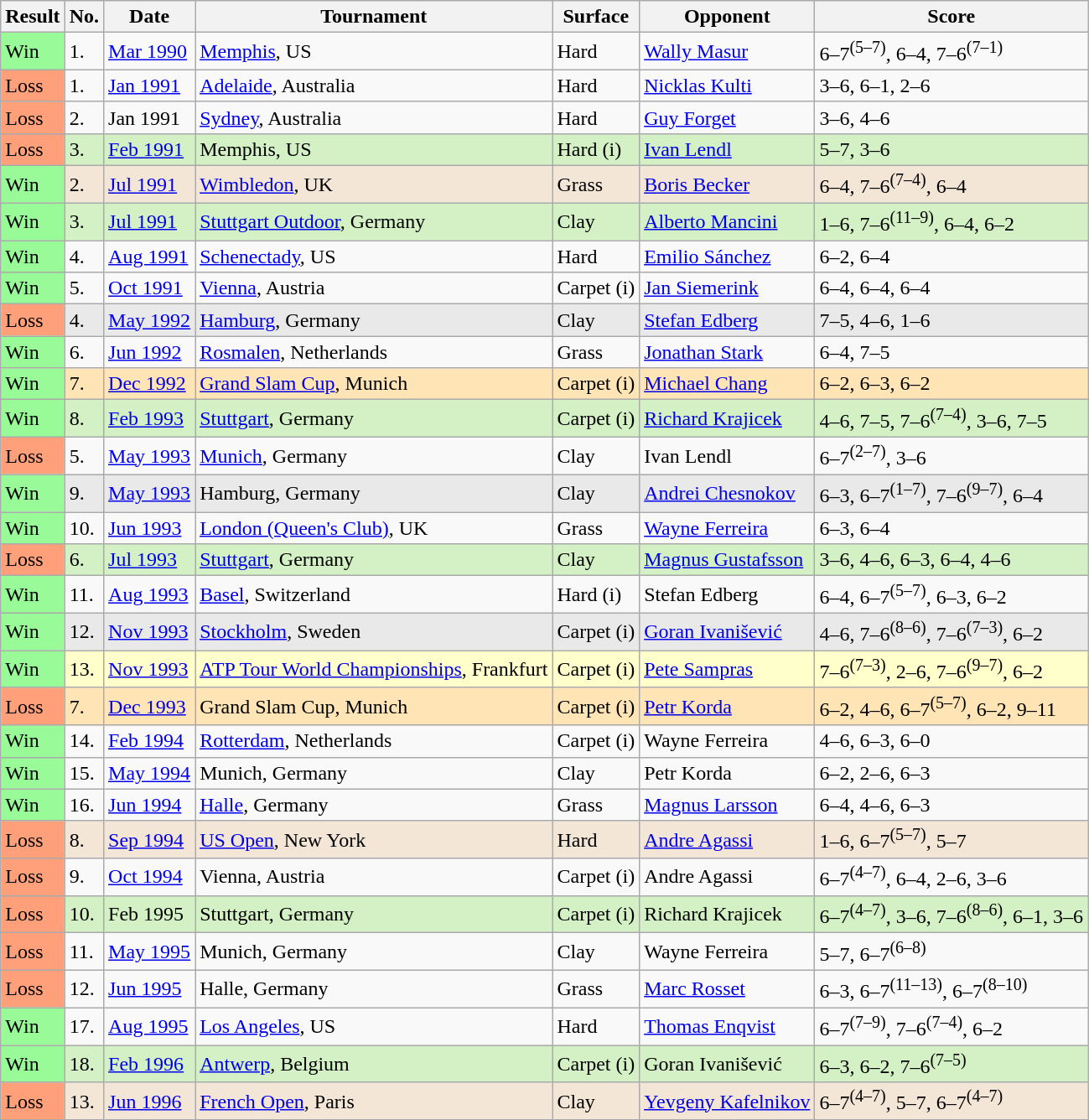<table class="sortable wikitable">
<tr>
<th style=width:40>Result</th>
<th style=width:30>No.</th>
<th style=width:60>Date</th>
<th style=width240>Tournament</th>
<th style=width:50>Surface</th>
<th style=width:160>Opponent</th>
<th style=width:220 class="unsortable">Score</th>
</tr>
<tr>
<td style=background:#98fb98>Win</td>
<td>1.</td>
<td><a href='#'>Mar 1990</a></td>
<td><a href='#'>Memphis</a>, US</td>
<td>Hard</td>
<td> <a href='#'>Wally Masur</a></td>
<td>6–7<sup>(5–7)</sup>, 6–4, 7–6<sup>(7–1)</sup></td>
</tr>
<tr>
<td style=background:#ffa07a>Loss</td>
<td>1.</td>
<td><a href='#'>Jan 1991</a></td>
<td><a href='#'>Adelaide</a>, Australia</td>
<td>Hard</td>
<td> <a href='#'>Nicklas Kulti</a></td>
<td>3–6, 6–1, 2–6</td>
</tr>
<tr>
<td style=background:#ffa07a>Loss</td>
<td>2.</td>
<td>Jan 1991</td>
<td><a href='#'>Sydney</a>, Australia</td>
<td>Hard</td>
<td> <a href='#'>Guy Forget</a></td>
<td>3–6, 4–6</td>
</tr>
<tr bgcolor=d4f1c5>
<td style=background:#ffa07a>Loss</td>
<td>3.</td>
<td><a href='#'>Feb 1991</a></td>
<td>Memphis, US</td>
<td>Hard (i)</td>
<td> <a href='#'>Ivan Lendl</a></td>
<td>5–7, 3–6</td>
</tr>
<tr bgcolor=f3e6d7>
<td style=background:#98fb98>Win</td>
<td>2.</td>
<td><a href='#'>Jul 1991</a></td>
<td><a href='#'>Wimbledon</a>, UK</td>
<td>Grass</td>
<td> <a href='#'>Boris Becker</a></td>
<td>6–4, 7–6<sup>(7–4)</sup>, 6–4</td>
</tr>
<tr bgcolor=d4f1c5>
<td style=background:#98fb98>Win</td>
<td>3.</td>
<td><a href='#'>Jul 1991</a></td>
<td><a href='#'>Stuttgart Outdoor</a>, Germany</td>
<td>Clay</td>
<td> <a href='#'>Alberto Mancini</a></td>
<td>1–6, 7–6<sup>(11–9)</sup>, 6–4, 6–2</td>
</tr>
<tr>
<td style=background:#98fb98>Win</td>
<td>4.</td>
<td><a href='#'>Aug 1991</a></td>
<td><a href='#'>Schenectady</a>, US</td>
<td>Hard</td>
<td> <a href='#'>Emilio Sánchez</a></td>
<td>6–2, 6–4</td>
</tr>
<tr>
<td style=background:#98fb98>Win</td>
<td>5.</td>
<td><a href='#'>Oct 1991</a></td>
<td><a href='#'>Vienna</a>, Austria</td>
<td>Carpet (i)</td>
<td> <a href='#'>Jan Siemerink</a></td>
<td>6–4, 6–4, 6–4</td>
</tr>
<tr bgcolor=e9e9e9>
<td style=background:#ffa07a>Loss</td>
<td>4.</td>
<td><a href='#'>May 1992</a></td>
<td><a href='#'>Hamburg</a>, Germany</td>
<td>Clay</td>
<td> <a href='#'>Stefan Edberg</a></td>
<td>7–5, 4–6, 1–6</td>
</tr>
<tr>
<td style=background:#98fb98>Win</td>
<td>6.</td>
<td><a href='#'>Jun 1992</a></td>
<td><a href='#'>Rosmalen</a>, Netherlands</td>
<td>Grass</td>
<td> <a href='#'>Jonathan Stark</a></td>
<td>6–4, 7–5</td>
</tr>
<tr bgcolor=Moccasin>
<td style=background:#98fb98>Win</td>
<td>7.</td>
<td><a href='#'>Dec 1992</a></td>
<td><a href='#'>Grand Slam Cup</a>, Munich</td>
<td>Carpet (i)</td>
<td> <a href='#'>Michael Chang</a></td>
<td>6–2, 6–3, 6–2</td>
</tr>
<tr bgcolor=d4f1c5>
<td style=background:#98fb98>Win</td>
<td>8.</td>
<td><a href='#'>Feb 1993</a></td>
<td><a href='#'>Stuttgart</a>, Germany</td>
<td>Carpet (i)</td>
<td> <a href='#'>Richard Krajicek</a></td>
<td>4–6, 7–5, 7–6<sup>(7–4)</sup>, 3–6, 7–5</td>
</tr>
<tr>
<td style=background:#ffa07a>Loss</td>
<td>5.</td>
<td><a href='#'>May 1993</a></td>
<td><a href='#'>Munich</a>, Germany</td>
<td>Clay</td>
<td> Ivan Lendl</td>
<td>6–7<sup>(2–7)</sup>, 3–6</td>
</tr>
<tr bgcolor=e9e9e9>
<td style=background:#98fb98>Win</td>
<td>9.</td>
<td><a href='#'>May 1993</a></td>
<td>Hamburg, Germany</td>
<td>Clay</td>
<td> <a href='#'>Andrei Chesnokov</a></td>
<td>6–3, 6–7<sup>(1–7)</sup>, 7–6<sup>(9–7)</sup>, 6–4</td>
</tr>
<tr>
<td style=background:#98fb98>Win</td>
<td>10.</td>
<td><a href='#'>Jun 1993</a></td>
<td><a href='#'>London (Queen's Club)</a>, UK</td>
<td>Grass</td>
<td> <a href='#'>Wayne Ferreira</a></td>
<td>6–3, 6–4</td>
</tr>
<tr bgcolor=d4f1c5>
<td style=background:#ffa07a>Loss</td>
<td>6.</td>
<td><a href='#'>Jul 1993</a></td>
<td><a href='#'>Stuttgart</a>, Germany</td>
<td>Clay</td>
<td> <a href='#'>Magnus Gustafsson</a></td>
<td>3–6, 4–6, 6–3, 6–4, 4–6</td>
</tr>
<tr>
<td style=background:#98fb98>Win</td>
<td>11.</td>
<td><a href='#'>Aug 1993</a></td>
<td><a href='#'>Basel</a>, Switzerland</td>
<td>Hard (i)</td>
<td> Stefan Edberg</td>
<td>6–4, 6–7<sup>(5–7)</sup>, 6–3, 6–2</td>
</tr>
<tr bgcolor=e9e9e9>
<td style=background:#98fb98>Win</td>
<td>12.</td>
<td><a href='#'>Nov 1993</a></td>
<td><a href='#'>Stockholm</a>, Sweden</td>
<td>Carpet (i)</td>
<td> <a href='#'>Goran Ivanišević</a></td>
<td>4–6, 7–6<sup>(8–6)</sup>, 7–6<sup>(7–3)</sup>, 6–2</td>
</tr>
<tr bgcolor=ffffcc>
<td style=background:#98fb98>Win</td>
<td>13.</td>
<td><a href='#'>Nov 1993</a></td>
<td><a href='#'>ATP Tour World Championships</a>, Frankfurt</td>
<td>Carpet (i)</td>
<td> <a href='#'>Pete Sampras</a></td>
<td>7–6<sup>(7–3)</sup>, 2–6, 7–6<sup>(9–7)</sup>, 6–2</td>
</tr>
<tr bgcolor=Moccasin>
<td style=background:#ffa07a>Loss</td>
<td>7.</td>
<td><a href='#'>Dec 1993</a></td>
<td>Grand Slam Cup, Munich</td>
<td>Carpet (i)</td>
<td> <a href='#'>Petr Korda</a></td>
<td>6–2, 4–6, 6–7<sup>(5–7)</sup>, 6–2, 9–11</td>
</tr>
<tr>
<td style=background:#98fb98>Win</td>
<td>14.</td>
<td><a href='#'>Feb 1994</a></td>
<td><a href='#'>Rotterdam</a>, Netherlands</td>
<td>Carpet (i)</td>
<td> Wayne Ferreira</td>
<td>4–6, 6–3, 6–0</td>
</tr>
<tr>
<td style=background:#98fb98>Win</td>
<td>15.</td>
<td><a href='#'>May 1994</a></td>
<td>Munich, Germany</td>
<td>Clay</td>
<td> Petr Korda</td>
<td>6–2, 2–6, 6–3</td>
</tr>
<tr>
<td style=background:#98fb98>Win</td>
<td>16.</td>
<td><a href='#'>Jun 1994</a></td>
<td><a href='#'>Halle</a>, Germany</td>
<td>Grass</td>
<td> <a href='#'>Magnus Larsson</a></td>
<td>6–4, 4–6, 6–3</td>
</tr>
<tr bgcolor=f3e6d7>
<td style=background:#ffa07a>Loss</td>
<td>8.</td>
<td><a href='#'>Sep 1994</a></td>
<td><a href='#'>US Open</a>, New York</td>
<td>Hard</td>
<td> <a href='#'>Andre Agassi</a></td>
<td>1–6, 6–7<sup>(5–7)</sup>, 5–7</td>
</tr>
<tr>
<td style=background:#ffa07a>Loss</td>
<td>9.</td>
<td><a href='#'>Oct 1994</a></td>
<td>Vienna, Austria</td>
<td>Carpet (i)</td>
<td> Andre Agassi</td>
<td>6–7<sup>(4–7)</sup>, 6–4, 2–6, 3–6</td>
</tr>
<tr bgcolor=d4f1c5>
<td style=background:#ffa07a>Loss</td>
<td>10.</td>
<td>Feb 1995</td>
<td>Stuttgart, Germany</td>
<td>Carpet (i)</td>
<td> Richard Krajicek</td>
<td>6–7<sup>(4–7)</sup>, 3–6, 7–6<sup>(8–6)</sup>, 6–1, 3–6</td>
</tr>
<tr>
<td style=background:#ffa07a>Loss</td>
<td>11.</td>
<td><a href='#'>May 1995</a></td>
<td>Munich, Germany</td>
<td>Clay</td>
<td> Wayne Ferreira</td>
<td>5–7, 6–7<sup>(6–8)</sup></td>
</tr>
<tr>
<td style=background:#ffa07a>Loss</td>
<td>12.</td>
<td><a href='#'>Jun 1995</a></td>
<td>Halle, Germany</td>
<td>Grass</td>
<td> <a href='#'>Marc Rosset</a></td>
<td>6–3, 6–7<sup>(11–13)</sup>, 6–7<sup>(8–10)</sup></td>
</tr>
<tr>
<td style=background:#98fb98>Win</td>
<td>17.</td>
<td><a href='#'>Aug 1995</a></td>
<td><a href='#'>Los Angeles</a>, US</td>
<td>Hard</td>
<td> <a href='#'>Thomas Enqvist</a></td>
<td>6–7<sup>(7–9)</sup>, 7–6<sup>(7–4)</sup>, 6–2</td>
</tr>
<tr bgcolor=d4f1c5>
<td style=background:#98fb98>Win</td>
<td>18.</td>
<td><a href='#'>Feb 1996</a></td>
<td><a href='#'>Antwerp</a>, Belgium</td>
<td>Carpet (i)</td>
<td> Goran Ivanišević</td>
<td>6–3, 6–2, 7–6<sup>(7–5)</sup></td>
</tr>
<tr bgcolor=f3e6d7>
<td style=background:#ffa07a>Loss</td>
<td>13.</td>
<td><a href='#'>Jun 1996</a></td>
<td><a href='#'>French Open</a>, Paris</td>
<td>Clay</td>
<td> <a href='#'>Yevgeny Kafelnikov</a></td>
<td>6–7<sup>(4–7)</sup>, 5–7, 6–7<sup>(4–7)</sup></td>
</tr>
</table>
